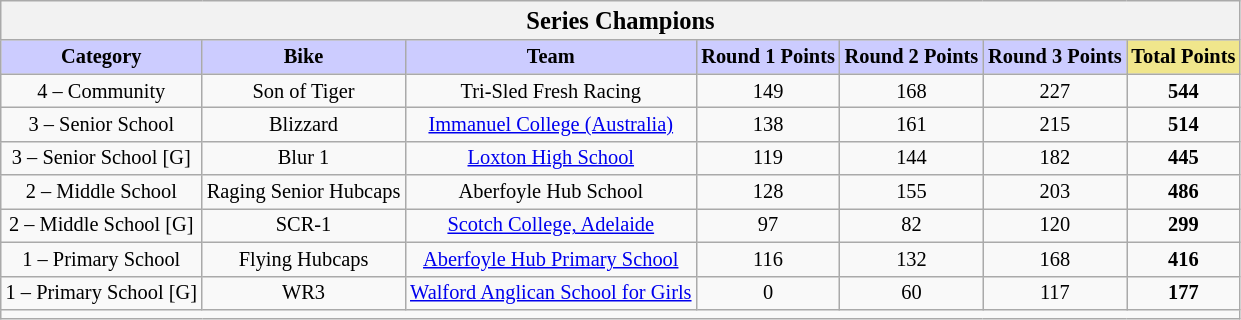<table class="wikitable collapsible collapsed" style="font-size: 85%; text-align:center">
<tr>
<th colspan="7" width="500"><big>Series Champions</big></th>
</tr>
<tr>
<th style="background:#ccf">Category</th>
<th style="background:#ccf">Bike</th>
<th style="background:#ccf">Team</th>
<th style="background:#ccf">Round 1 Points</th>
<th style="background:#ccf">Round 2 Points</th>
<th style="background:#ccf">Round 3 Points</th>
<th style="background:#f0e68c">Total Points</th>
</tr>
<tr>
<td>4 – Community</td>
<td>Son of Tiger</td>
<td> Tri-Sled Fresh Racing</td>
<td>149</td>
<td>168</td>
<td>227</td>
<td><strong>544</strong></td>
</tr>
<tr>
<td>3 – Senior School</td>
<td>Blizzard</td>
<td> <a href='#'>Immanuel College (Australia)</a></td>
<td>138</td>
<td>161</td>
<td>215</td>
<td><strong>514</strong></td>
</tr>
<tr>
<td>3 – Senior School [G]</td>
<td>Blur 1</td>
<td> <a href='#'>Loxton High School</a></td>
<td>119</td>
<td>144</td>
<td>182</td>
<td><strong>445</strong></td>
</tr>
<tr>
<td>2 – Middle School</td>
<td>Raging Senior Hubcaps</td>
<td> Aberfoyle Hub School</td>
<td>128</td>
<td>155</td>
<td>203</td>
<td><strong>486</strong></td>
</tr>
<tr>
<td>2 – Middle School [G]</td>
<td>SCR-1</td>
<td> <a href='#'>Scotch College, Adelaide</a></td>
<td>97</td>
<td>82</td>
<td>120</td>
<td><strong>299</strong></td>
</tr>
<tr>
<td>1 – Primary School</td>
<td>Flying Hubcaps</td>
<td> <a href='#'>Aberfoyle Hub Primary School</a></td>
<td>116</td>
<td>132</td>
<td>168</td>
<td><strong>416</strong></td>
</tr>
<tr>
<td>1 – Primary School [G]</td>
<td>WR3</td>
<td> <a href='#'>Walford Anglican School for Girls</a></td>
<td>0</td>
<td>60</td>
<td>117</td>
<td><strong>177</strong></td>
</tr>
<tr>
<td colspan="7"></td>
</tr>
</table>
